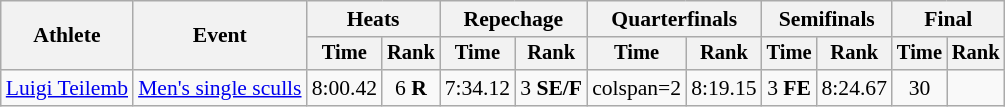<table class="wikitable" style="font-size:90%">
<tr>
<th rowspan=2>Athlete</th>
<th rowspan=2>Event</th>
<th colspan="2">Heats</th>
<th colspan="2">Repechage</th>
<th colspan=2>Quarterfinals</th>
<th colspan="2">Semifinals</th>
<th colspan="2">Final</th>
</tr>
<tr style="font-size:95%">
<th>Time</th>
<th>Rank</th>
<th>Time</th>
<th>Rank</th>
<th>Time</th>
<th>Rank</th>
<th>Time</th>
<th>Rank</th>
<th>Time</th>
<th>Rank</th>
</tr>
<tr align=center>
<td align=left><a href='#'>Luigi Teilemb</a></td>
<td align=left><a href='#'>Men's single sculls</a></td>
<td>8:00.42</td>
<td>6 <strong>R</strong></td>
<td>7:34.12</td>
<td>3 <strong>SE/F</strong></td>
<td>colspan=2 </td>
<td>8:19.15</td>
<td>3 <strong>FE</strong></td>
<td>8:24.67</td>
<td>30</td>
</tr>
</table>
